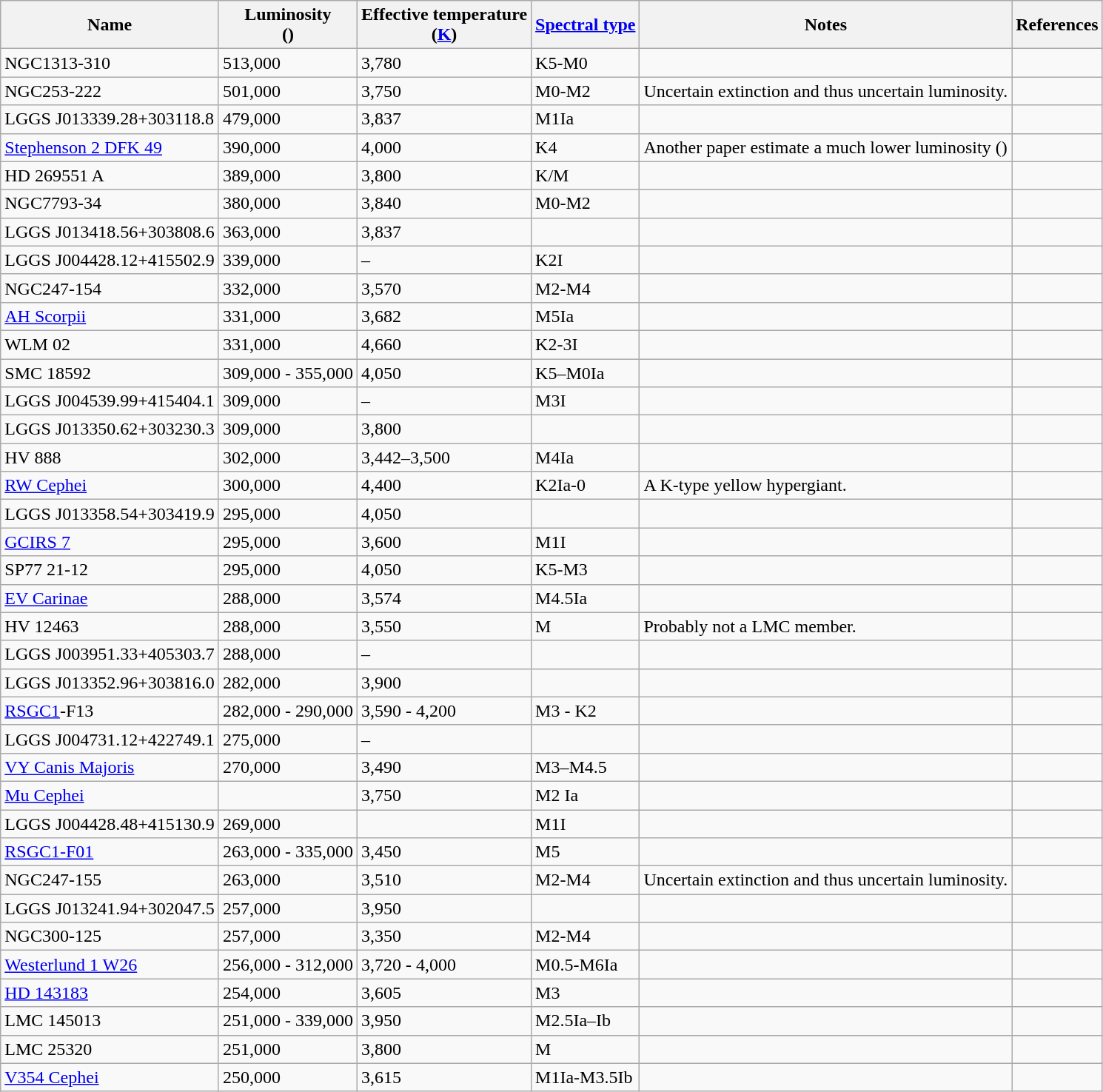<table class="wikitable sortable">
<tr>
<th>Name</th>
<th>Luminosity<br>()</th>
<th>Effective temperature<br>(<a href='#'>K</a>)</th>
<th><a href='#'>Spectral type</a></th>
<th class=unsortable>Notes</th>
<th class=unsortable>References</th>
</tr>
<tr>
<td>NGC1313-310</td>
<td>513,000</td>
<td>3,780</td>
<td>K5-M0</td>
<td></td>
<td></td>
</tr>
<tr>
<td>NGC253-222</td>
<td>501,000</td>
<td>3,750</td>
<td>M0-M2</td>
<td>Uncertain extinction and thus uncertain luminosity.</td>
<td></td>
</tr>
<tr>
<td>LGGS J013339.28+303118.8</td>
<td>479,000</td>
<td>3,837</td>
<td>M1Ia</td>
<td></td>
<td></td>
</tr>
<tr>
<td><a href='#'>Stephenson 2 DFK 49</a></td>
<td>390,000</td>
<td>4,000</td>
<td>K4</td>
<td>Another paper estimate a much lower luminosity ()</td>
<td></td>
</tr>
<tr>
<td>HD 269551 A</td>
<td>389,000</td>
<td>3,800</td>
<td>K/M</td>
<td></td>
<td></td>
</tr>
<tr>
<td>NGC7793-34</td>
<td>380,000</td>
<td>3,840</td>
<td>M0-M2</td>
<td></td>
<td></td>
</tr>
<tr>
<td>LGGS J013418.56+303808.6</td>
<td>363,000</td>
<td>3,837</td>
<td></td>
<td></td>
<td></td>
</tr>
<tr>
<td>LGGS J004428.12+415502.9</td>
<td>339,000</td>
<td>–</td>
<td>K2I</td>
<td></td>
<td></td>
</tr>
<tr>
<td>NGC247-154</td>
<td>332,000</td>
<td>3,570</td>
<td>M2-M4</td>
<td></td>
<td></td>
</tr>
<tr>
<td><a href='#'>AH Scorpii</a></td>
<td>331,000</td>
<td>3,682</td>
<td>M5Ia</td>
<td></td>
<td></td>
</tr>
<tr>
<td>WLM 02</td>
<td>331,000</td>
<td>4,660</td>
<td>K2-3I</td>
<td></td>
<td></td>
</tr>
<tr>
<td>SMC 18592</td>
<td>309,000 - 355,000</td>
<td>4,050</td>
<td>K5–M0Ia</td>
<td></td>
<td></td>
</tr>
<tr>
<td>LGGS J004539.99+415404.1</td>
<td>309,000</td>
<td>–</td>
<td>M3I</td>
<td></td>
<td></td>
</tr>
<tr>
<td>LGGS J013350.62+303230.3</td>
<td>309,000</td>
<td>3,800</td>
<td></td>
<td></td>
<td></td>
</tr>
<tr>
<td>HV 888</td>
<td>302,000</td>
<td>3,442–3,500</td>
<td>M4Ia</td>
<td></td>
<td></td>
</tr>
<tr>
<td><a href='#'>RW Cephei</a></td>
<td>300,000</td>
<td>4,400</td>
<td>K2Ia-0</td>
<td>A K-type yellow hypergiant.</td>
<td></td>
</tr>
<tr>
<td>LGGS J013358.54+303419.9</td>
<td>295,000</td>
<td>4,050</td>
<td></td>
<td></td>
<td></td>
</tr>
<tr>
<td><a href='#'>GCIRS 7</a></td>
<td>295,000</td>
<td>3,600</td>
<td>M1I</td>
<td></td>
<td></td>
</tr>
<tr>
<td>SP77 21-12</td>
<td>295,000</td>
<td>4,050</td>
<td>K5-M3</td>
<td></td>
<td></td>
</tr>
<tr>
<td><a href='#'>EV Carinae</a></td>
<td>288,000</td>
<td>3,574</td>
<td>M4.5Ia</td>
<td></td>
<td></td>
</tr>
<tr>
<td>HV 12463</td>
<td>288,000</td>
<td>3,550</td>
<td>M</td>
<td>Probably not a LMC member.</td>
<td></td>
</tr>
<tr>
<td>LGGS J003951.33+405303.7</td>
<td>288,000</td>
<td>–</td>
<td></td>
<td></td>
<td></td>
</tr>
<tr>
<td>LGGS J013352.96+303816.0</td>
<td>282,000</td>
<td>3,900</td>
<td></td>
<td></td>
<td></td>
</tr>
<tr>
<td><a href='#'>RSGC1</a>-F13</td>
<td>282,000 - 290,000</td>
<td>3,590 - 4,200</td>
<td>M3 - K2</td>
<td></td>
<td></td>
</tr>
<tr>
<td>LGGS J004731.12+422749.1</td>
<td>275,000</td>
<td>–</td>
<td></td>
<td></td>
<td></td>
</tr>
<tr>
<td><a href='#'>VY Canis Majoris</a></td>
<td>270,000</td>
<td>3,490</td>
<td>M3–M4.5</td>
<td></td>
<td></td>
</tr>
<tr>
<td><a href='#'>Mu Cephei</a></td>
<td></td>
<td>3,750</td>
<td>M2 Ia</td>
<td></td>
<td></td>
</tr>
<tr>
<td>LGGS J004428.48+415130.9</td>
<td>269,000</td>
<td></td>
<td>M1I</td>
<td></td>
<td></td>
</tr>
<tr>
<td><a href='#'>RSGC1-F01</a></td>
<td>263,000 - 335,000</td>
<td>3,450</td>
<td>M5</td>
<td></td>
<td></td>
</tr>
<tr>
<td>NGC247-155</td>
<td>263,000</td>
<td>3,510</td>
<td>M2-M4</td>
<td>Uncertain extinction and thus uncertain luminosity.</td>
<td></td>
</tr>
<tr>
<td>LGGS J013241.94+302047.5</td>
<td>257,000</td>
<td>3,950</td>
<td></td>
<td></td>
<td></td>
</tr>
<tr>
<td>NGC300-125</td>
<td>257,000</td>
<td>3,350</td>
<td>M2-M4</td>
<td></td>
<td></td>
</tr>
<tr>
<td><a href='#'>Westerlund 1 W26</a></td>
<td>256,000 - 312,000</td>
<td>3,720 - 4,000</td>
<td>M0.5-M6Ia</td>
<td></td>
<td></td>
</tr>
<tr>
<td><a href='#'>HD 143183</a></td>
<td>254,000</td>
<td>3,605</td>
<td>M3</td>
<td></td>
<td></td>
</tr>
<tr>
<td>LMC 145013</td>
<td>251,000 - 339,000</td>
<td>3,950</td>
<td>M2.5Ia–Ib</td>
<td></td>
<td></td>
</tr>
<tr>
<td>LMC 25320</td>
<td>251,000</td>
<td>3,800</td>
<td>M</td>
<td></td>
<td></td>
</tr>
<tr>
<td><a href='#'>V354 Cephei</a></td>
<td>250,000</td>
<td>3,615</td>
<td>M1Ia-M3.5Ib</td>
<td></td>
<td></td>
</tr>
</table>
